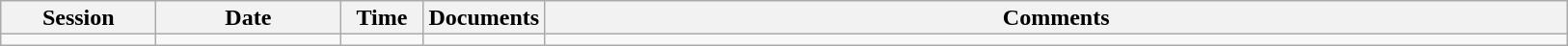<table class="wikitable mw-collapsible" style="line-height:16px;">
<tr>
<th style="width:100px;">Session</th>
<th style="width:120px;">Date</th>
<th style="width:50px;">Time</th>
<th style="width:50px;">Documents</th>
<th style="width:700px;">Comments</th>
</tr>
<tr>
<td></td>
<td></td>
<td></td>
<td></td>
<td></td>
</tr>
</table>
